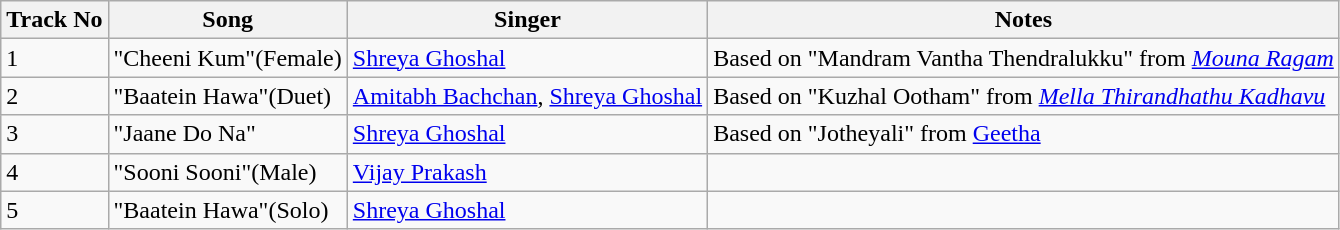<table class="wikitable">
<tr>
<th>Track No</th>
<th>Song</th>
<th>Singer</th>
<th>Notes</th>
</tr>
<tr>
<td>1</td>
<td>"Cheeni Kum"(Female)</td>
<td><a href='#'>Shreya Ghoshal</a></td>
<td>Based on "Mandram Vantha Thendralukku" from <em><a href='#'>Mouna Ragam</a></em></td>
</tr>
<tr>
<td>2</td>
<td>"Baatein Hawa"(Duet)</td>
<td><a href='#'>Amitabh Bachchan</a>, <a href='#'>Shreya Ghoshal</a></td>
<td>Based on "Kuzhal Ootham" from <em><a href='#'>Mella Thirandhathu Kadhavu</a></em></td>
</tr>
<tr>
<td>3</td>
<td>"Jaane Do Na"</td>
<td><a href='#'>Shreya Ghoshal</a></td>
<td>Based on "Jotheyali" from <a href='#'>Geetha</a></td>
</tr>
<tr>
<td>4</td>
<td>"Sooni Sooni"(Male)</td>
<td><a href='#'>Vijay Prakash</a></td>
<td></td>
</tr>
<tr>
<td>5</td>
<td>"Baatein Hawa"(Solo)</td>
<td><a href='#'>Shreya Ghoshal</a></td>
<td></td>
</tr>
</table>
